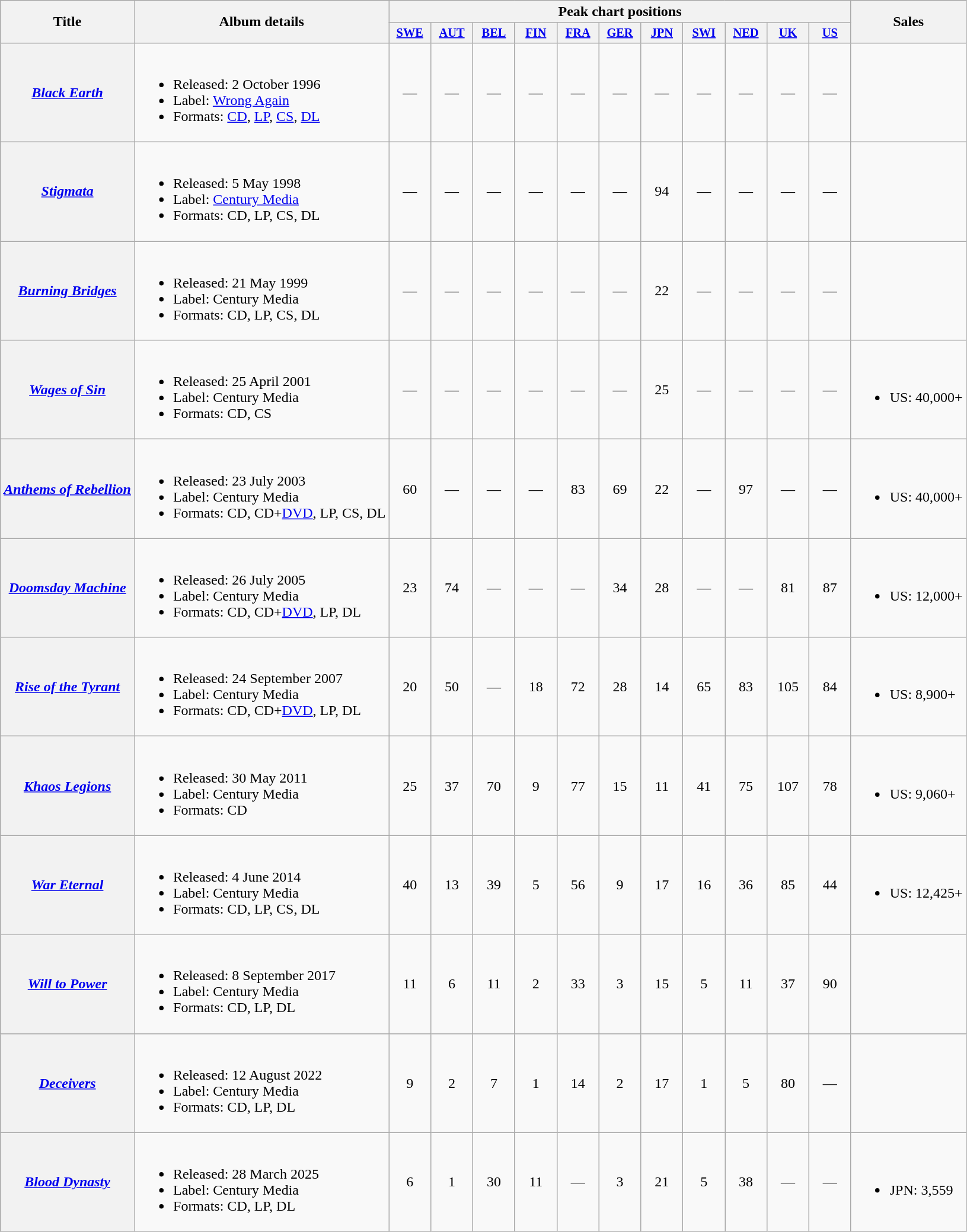<table class="wikitable plainrowheaders">
<tr>
<th rowspan="2">Title</th>
<th rowspan="2">Album details</th>
<th colspan="11">Peak chart positions</th>
<th rowspan="2">Sales</th>
</tr>
<tr>
<th style="width:3em;font-size:85%"><a href='#'>SWE</a><br></th>
<th style="width:3em;font-size:85%"><a href='#'>AUT</a><br></th>
<th style="width:3em;font-size:85%"><a href='#'>BEL</a><br></th>
<th style="width:3em;font-size:85%"><a href='#'>FIN</a><br></th>
<th style="width:3em;font-size:85%"><a href='#'>FRA</a><br></th>
<th style="width:3em;font-size:85%"><a href='#'>GER</a><br></th>
<th style="width:3em;font-size:85%"><a href='#'>JPN</a><br></th>
<th style="width:3em;font-size:85%"><a href='#'>SWI</a><br></th>
<th style="width:3em;font-size:85%"><a href='#'>NED</a><br></th>
<th style="width:3em;font-size:85%"><a href='#'>UK</a><br></th>
<th style="width:3em;font-size:85%"><a href='#'>US</a><br></th>
</tr>
<tr>
<th scope="row"><em><a href='#'>Black Earth</a></em></th>
<td><br><ul><li>Released: 2 October 1996</li><li>Label: <a href='#'>Wrong Again</a></li><li>Formats: <a href='#'>CD</a>, <a href='#'>LP</a>, <a href='#'>CS</a>, <a href='#'>DL</a></li></ul></td>
<td style="text-align:center;">—</td>
<td style="text-align:center;">—</td>
<td style="text-align:center;">—</td>
<td style="text-align:center;">—</td>
<td style="text-align:center;">—</td>
<td style="text-align:center;">—</td>
<td style="text-align:center;">—</td>
<td style="text-align:center;">—</td>
<td style="text-align:center;">—</td>
<td style="text-align:center;">—</td>
<td style="text-align:center;">—</td>
<td></td>
</tr>
<tr>
<th scope="row"><em><a href='#'>Stigmata</a></em></th>
<td><br><ul><li>Released: 5 May 1998</li><li>Label: <a href='#'>Century Media</a></li><li>Formats: CD, LP, CS, DL</li></ul></td>
<td style="text-align:center;">—</td>
<td style="text-align:center;">—</td>
<td style="text-align:center;">—</td>
<td style="text-align:center;">—</td>
<td style="text-align:center;">—</td>
<td style="text-align:center;">—</td>
<td style="text-align:center;">94</td>
<td style="text-align:center;">—</td>
<td style="text-align:center;">—</td>
<td style="text-align:center;">—</td>
<td style="text-align:center;">—</td>
<td></td>
</tr>
<tr>
<th scope="row"><em><a href='#'>Burning Bridges</a></em></th>
<td><br><ul><li>Released: 21 May 1999</li><li>Label: Century Media</li><li>Formats: CD, LP, CS, DL</li></ul></td>
<td style="text-align:center;">—</td>
<td style="text-align:center;">—</td>
<td style="text-align:center;">—</td>
<td style="text-align:center;">—</td>
<td style="text-align:center;">—</td>
<td style="text-align:center;">—</td>
<td style="text-align:center;">22</td>
<td style="text-align:center;">—</td>
<td style="text-align:center;">—</td>
<td style="text-align:center;">—</td>
<td style="text-align:center;">—</td>
<td></td>
</tr>
<tr>
<th scope="row"><em><a href='#'>Wages of Sin</a></em></th>
<td><br><ul><li>Released: 25 April 2001</li><li>Label: Century Media</li><li>Formats: CD, CS</li></ul></td>
<td style="text-align:center;">—</td>
<td style="text-align:center;">—</td>
<td style="text-align:center;">—</td>
<td style="text-align:center;">—</td>
<td style="text-align:center;">—</td>
<td style="text-align:center;">—</td>
<td style="text-align:center;">25</td>
<td style="text-align:center;">—</td>
<td style="text-align:center;">—</td>
<td style="text-align:center;">—</td>
<td style="text-align:center;">—</td>
<td><br><ul><li>US: 40,000+</li></ul></td>
</tr>
<tr>
<th scope="row"><em><a href='#'>Anthems of Rebellion</a></em></th>
<td><br><ul><li>Released: 23 July 2003</li><li>Label: Century Media</li><li>Formats: CD, CD+<a href='#'>DVD</a>, LP, CS, DL</li></ul></td>
<td style="text-align:center;">60</td>
<td style="text-align:center;">—</td>
<td style="text-align:center;">—</td>
<td style="text-align:center;">—</td>
<td style="text-align:center;">83</td>
<td style="text-align:center;">69</td>
<td style="text-align:center;">22</td>
<td style="text-align:center;">—</td>
<td style="text-align:center;">97</td>
<td style="text-align:center;">—</td>
<td style="text-align:center;">—</td>
<td><br><ul><li>US: 40,000+</li></ul></td>
</tr>
<tr>
<th scope="row"><em><a href='#'>Doomsday Machine</a></em></th>
<td><br><ul><li>Released: 26 July 2005</li><li>Label: Century Media</li><li>Formats: CD, CD+<a href='#'>DVD</a>, LP, DL</li></ul></td>
<td style="text-align:center;">23</td>
<td style="text-align:center;">74</td>
<td style="text-align:center;">—</td>
<td style="text-align:center;">—</td>
<td style="text-align:center;">—</td>
<td style="text-align:center;">34</td>
<td style="text-align:center;">28</td>
<td style="text-align:center;">—</td>
<td style="text-align:center;">—</td>
<td style="text-align:center;">81</td>
<td style="text-align:center;">87</td>
<td><br><ul><li>US: 12,000+</li></ul></td>
</tr>
<tr>
<th scope="row"><em><a href='#'>Rise of the Tyrant</a></em></th>
<td><br><ul><li>Released: 24 September 2007</li><li>Label: Century Media</li><li>Formats: CD, CD+<a href='#'>DVD</a>, LP, DL</li></ul></td>
<td style="text-align:center;">20</td>
<td style="text-align:center;">50</td>
<td style="text-align:center;">—</td>
<td style="text-align:center;">18</td>
<td style="text-align:center;">72</td>
<td style="text-align:center;">28</td>
<td style="text-align:center;">14</td>
<td style="text-align:center;">65</td>
<td style="text-align:center;">83</td>
<td style="text-align:center;">105</td>
<td style="text-align:center;">84</td>
<td><br><ul><li>US: 8,900+</li></ul></td>
</tr>
<tr>
<th scope="row"><em><a href='#'>Khaos Legions</a></em></th>
<td><br><ul><li>Released: 30 May 2011</li><li>Label: Century Media</li><li>Formats: CD</li></ul></td>
<td style="text-align:center;">25</td>
<td style="text-align:center;">37</td>
<td style="text-align:center;">70</td>
<td style="text-align:center;">9</td>
<td style="text-align:center;">77</td>
<td style="text-align:center;">15</td>
<td style="text-align:center;">11</td>
<td style="text-align:center;">41</td>
<td style="text-align:center;">75</td>
<td style="text-align:center;">107</td>
<td style="text-align:center;">78</td>
<td><br><ul><li>US: 9,060+</li></ul></td>
</tr>
<tr>
<th scope="row"><em><a href='#'>War Eternal</a></em></th>
<td><br><ul><li>Released: 4 June 2014</li><li>Label: Century Media</li><li>Formats: CD, LP, CS, DL</li></ul></td>
<td style="text-align:center;">40</td>
<td style="text-align:center;">13</td>
<td style="text-align:center;">39</td>
<td style="text-align:center;">5</td>
<td style="text-align:center;">56</td>
<td style="text-align:center;">9</td>
<td style="text-align:center;">17</td>
<td style="text-align:center;">16</td>
<td style="text-align:center;">36</td>
<td style="text-align:center;">85</td>
<td style="text-align:center;">44</td>
<td><br><ul><li>US: 12,425+</li></ul></td>
</tr>
<tr>
<th scope="row"><em><a href='#'>Will to Power</a></em></th>
<td><br><ul><li>Released: 8 September 2017</li><li>Label: Century Media</li><li>Formats: CD, LP, DL</li></ul></td>
<td style="text-align:center;">11</td>
<td style="text-align:center;">6</td>
<td style="text-align:center;">11</td>
<td style="text-align:center;">2</td>
<td style="text-align:center;">33</td>
<td style="text-align:center;">3</td>
<td style="text-align:center;">15</td>
<td style="text-align:center;">5</td>
<td style="text-align:center;">11</td>
<td style="text-align:center;">37</td>
<td style="text-align:center;">90</td>
<td></td>
</tr>
<tr>
<th scope="row"><em><a href='#'>Deceivers</a></em></th>
<td><br><ul><li>Released: 12 August 2022</li><li>Label: Century Media</li><li>Formats: CD, LP, DL</li></ul></td>
<td style="text-align:center;">9</td>
<td style="text-align:center;">2</td>
<td style="text-align:center;">7</td>
<td style="text-align:center;">1</td>
<td style="text-align:center;">14</td>
<td style="text-align:center;">2</td>
<td style="text-align:center;">17</td>
<td style="text-align:center;">1</td>
<td style="text-align:center;">5</td>
<td style="text-align:center;">80</td>
<td style="text-align:center;">—</td>
<td></td>
</tr>
<tr>
<th scope="row"><em><a href='#'>Blood Dynasty</a></em></th>
<td><br><ul><li>Released: 28 March 2025</li><li>Label: Century Media</li><li>Formats: CD, LP, DL</li></ul></td>
<td style="text-align:center;">6<br></td>
<td style="text-align:center;">1</td>
<td style="text-align:center;">30</td>
<td style="text-align:center;">11<br></td>
<td style="text-align:center;">—</td>
<td style="text-align:center;">3</td>
<td style="text-align:center;">21</td>
<td style="text-align:center;">5</td>
<td style="text-align:center;">38</td>
<td style="text-align:center;">—</td>
<td style="text-align:center;">—</td>
<td><br><ul><li>JPN: 3,559</li></ul></td>
</tr>
</table>
